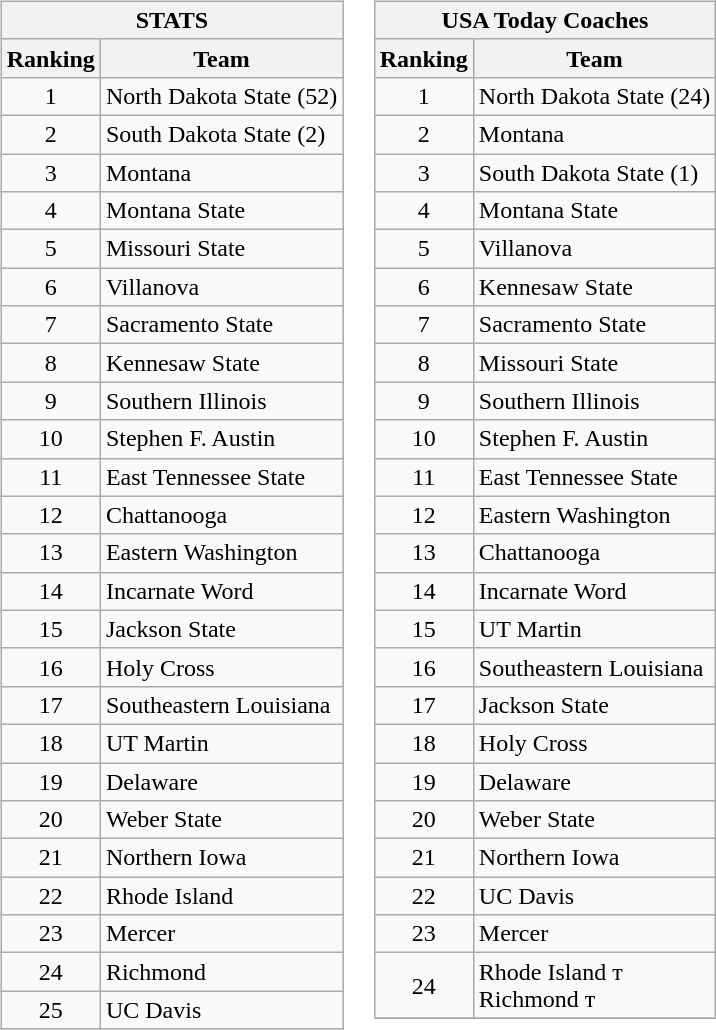<table>
<tr style="vertical-align:top;">
<td><br><table class="wikitable" style="text-align:center;">
<tr>
<th colspan=2>STATS</th>
</tr>
<tr>
<th>Ranking</th>
<th>Team</th>
</tr>
<tr>
<td>1</td>
<td align=left>North Dakota State (52)</td>
</tr>
<tr>
<td>2</td>
<td align=left>South Dakota State (2)</td>
</tr>
<tr>
<td>3</td>
<td align=left>Montana</td>
</tr>
<tr>
<td>4</td>
<td align=left>Montana State</td>
</tr>
<tr>
<td>5</td>
<td align=left>Missouri State</td>
</tr>
<tr>
<td>6</td>
<td align=left>Villanova</td>
</tr>
<tr>
<td>7</td>
<td align=left>Sacramento State</td>
</tr>
<tr>
<td>8</td>
<td align=left>Kennesaw State</td>
</tr>
<tr>
<td>9</td>
<td align=left>Southern Illinois</td>
</tr>
<tr>
<td>10</td>
<td align=left>Stephen F. Austin</td>
</tr>
<tr>
<td>11</td>
<td align=left>East Tennessee State</td>
</tr>
<tr>
<td>12</td>
<td align=left>Chattanooga</td>
</tr>
<tr>
<td>13</td>
<td align=left>Eastern Washington</td>
</tr>
<tr>
<td>14</td>
<td align=left>Incarnate Word</td>
</tr>
<tr>
<td>15</td>
<td align=left>Jackson State</td>
</tr>
<tr>
<td>16</td>
<td align=left>Holy Cross</td>
</tr>
<tr>
<td>17</td>
<td align=left>Southeastern Louisiana</td>
</tr>
<tr>
<td>18</td>
<td align=left>UT Martin</td>
</tr>
<tr>
<td>19</td>
<td align=left>Delaware</td>
</tr>
<tr>
<td>20</td>
<td align=left>Weber State</td>
</tr>
<tr>
<td>21</td>
<td align=left>Northern Iowa</td>
</tr>
<tr>
<td>22</td>
<td align=left>Rhode Island</td>
</tr>
<tr>
<td>23</td>
<td align=left>Mercer</td>
</tr>
<tr>
<td>24</td>
<td align=left>Richmond</td>
</tr>
<tr>
<td>25</td>
<td align=left>UC Davis</td>
</tr>
</table>
</td>
<td><br><table class="wikitable" style="text-align:center;">
<tr>
<th colspan=2>USA Today Coaches</th>
</tr>
<tr>
<th>Ranking</th>
<th>Team</th>
</tr>
<tr>
<td>1</td>
<td align=left>North Dakota State (24)</td>
</tr>
<tr>
<td>2</td>
<td align=left>Montana</td>
</tr>
<tr>
<td>3</td>
<td align=left>South Dakota State (1)</td>
</tr>
<tr>
<td>4</td>
<td align=left>Montana State</td>
</tr>
<tr>
<td>5</td>
<td align=left>Villanova</td>
</tr>
<tr>
<td>6</td>
<td align=left>Kennesaw State</td>
</tr>
<tr>
<td>7</td>
<td align=left>Sacramento State</td>
</tr>
<tr>
<td>8</td>
<td align=left>Missouri State</td>
</tr>
<tr>
<td>9</td>
<td align=left>Southern Illinois</td>
</tr>
<tr>
<td>10</td>
<td align=left>Stephen F. Austin</td>
</tr>
<tr>
<td>11</td>
<td align=left>East Tennessee State</td>
</tr>
<tr>
<td>12</td>
<td align=left>Eastern Washington</td>
</tr>
<tr>
<td>13</td>
<td align=left>Chattanooga</td>
</tr>
<tr>
<td>14</td>
<td align=left>Incarnate Word</td>
</tr>
<tr>
<td>15</td>
<td align=left>UT Martin</td>
</tr>
<tr>
<td>16</td>
<td align=left>Southeastern Louisiana</td>
</tr>
<tr>
<td>17</td>
<td align=left>Jackson State</td>
</tr>
<tr>
<td>18</td>
<td align=left>Holy Cross</td>
</tr>
<tr>
<td>19</td>
<td align=left>Delaware</td>
</tr>
<tr>
<td>20</td>
<td align=left>Weber State</td>
</tr>
<tr>
<td>21</td>
<td align=left>Northern Iowa</td>
</tr>
<tr>
<td>22</td>
<td align=left>UC Davis</td>
</tr>
<tr>
<td>23</td>
<td align=left>Mercer</td>
</tr>
<tr>
<td>24</td>
<td align=left>Rhode Island т <br> Richmond т</td>
</tr>
<tr>
</tr>
</table>
</td>
</tr>
</table>
